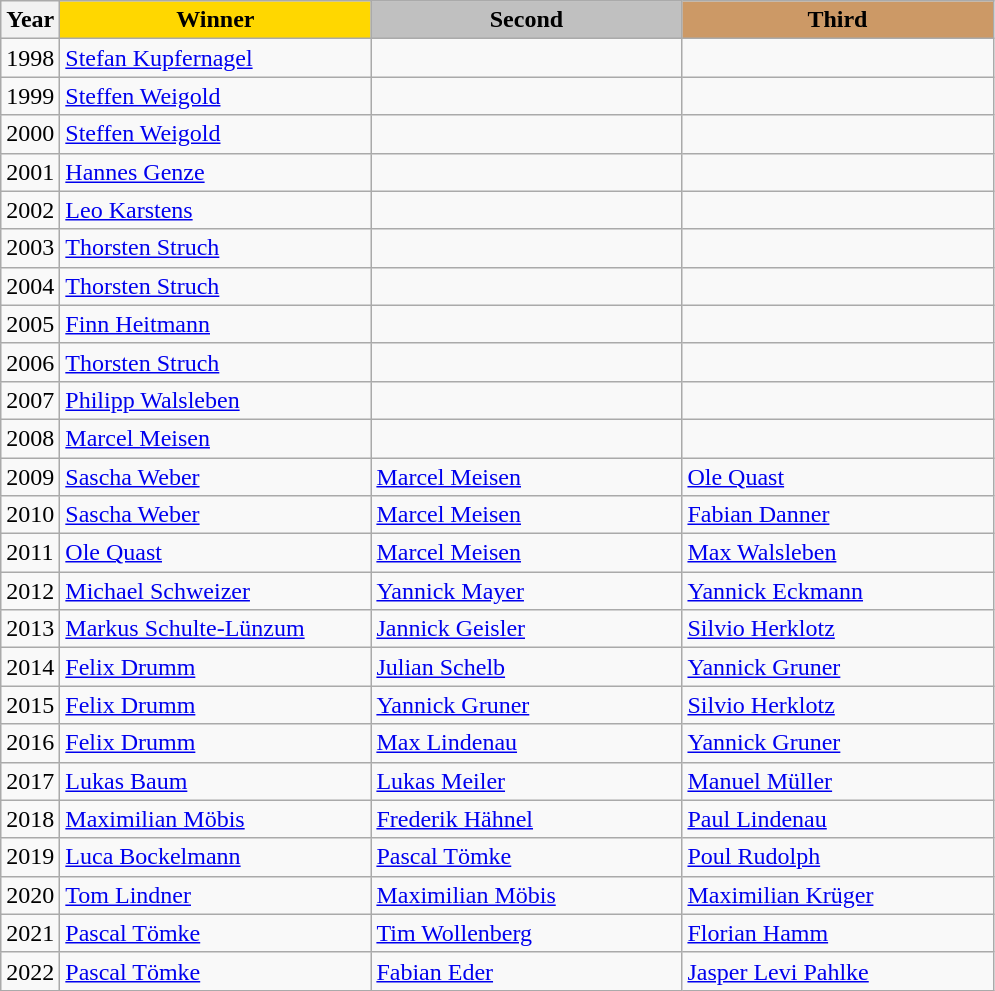<table class="wikitable sortable">
<tr>
<th>Year</th>
<th scope=col colspan=1 style="width:200px; background: gold;">Winner</th>
<th scope=col colspan=1 style="width:200px; background: silver;">Second</th>
<th scope=col colspan=1 style="width:200px; background: #cc9966;">Third</th>
</tr>
<tr>
<td>1998</td>
<td><a href='#'>Stefan Kupfernagel</a></td>
<td></td>
<td></td>
</tr>
<tr>
<td>1999</td>
<td><a href='#'>Steffen Weigold</a></td>
<td></td>
<td></td>
</tr>
<tr>
<td>2000</td>
<td><a href='#'>Steffen Weigold</a></td>
<td></td>
<td></td>
</tr>
<tr>
<td>2001</td>
<td><a href='#'>Hannes Genze</a></td>
<td></td>
<td></td>
</tr>
<tr>
<td>2002</td>
<td><a href='#'>Leo Karstens</a></td>
<td></td>
<td></td>
</tr>
<tr>
<td>2003</td>
<td><a href='#'>Thorsten Struch</a></td>
<td></td>
<td></td>
</tr>
<tr>
<td>2004</td>
<td><a href='#'>Thorsten Struch</a></td>
<td></td>
<td></td>
</tr>
<tr>
<td>2005</td>
<td><a href='#'>Finn Heitmann</a></td>
<td></td>
<td></td>
</tr>
<tr>
<td>2006</td>
<td><a href='#'>Thorsten Struch</a></td>
<td></td>
<td></td>
</tr>
<tr>
<td>2007</td>
<td><a href='#'>Philipp Walsleben</a></td>
<td></td>
<td></td>
</tr>
<tr>
<td>2008</td>
<td><a href='#'>Marcel Meisen</a></td>
<td></td>
<td></td>
</tr>
<tr>
<td>2009</td>
<td><a href='#'>Sascha Weber   </a></td>
<td><a href='#'>Marcel Meisen   </a></td>
<td><a href='#'>Ole Quast   </a></td>
</tr>
<tr>
<td>2010</td>
<td><a href='#'>Sascha Weber   </a></td>
<td><a href='#'>Marcel Meisen   </a></td>
<td><a href='#'>Fabian Danner   </a></td>
</tr>
<tr>
<td>2011</td>
<td><a href='#'>Ole Quast   </a></td>
<td><a href='#'>Marcel Meisen   </a></td>
<td><a href='#'>Max Walsleben   </a></td>
</tr>
<tr>
<td>2012</td>
<td><a href='#'>Michael Schweizer</a></td>
<td><a href='#'>Yannick Mayer   </a></td>
<td><a href='#'>Yannick Eckmann</a></td>
</tr>
<tr>
<td>2013</td>
<td><a href='#'>Markus Schulte-Lünzum   </a></td>
<td><a href='#'>Jannick Geisler   </a></td>
<td><a href='#'>Silvio Herklotz   </a></td>
</tr>
<tr>
<td>2014</td>
<td><a href='#'>Felix Drumm   </a></td>
<td><a href='#'>Julian Schelb   </a></td>
<td><a href='#'>Yannick Gruner   </a></td>
</tr>
<tr>
<td>2015</td>
<td><a href='#'>Felix Drumm   </a></td>
<td><a href='#'>Yannick Gruner   </a></td>
<td><a href='#'>Silvio Herklotz   </a></td>
</tr>
<tr>
<td>2016</td>
<td><a href='#'>Felix Drumm   </a></td>
<td><a href='#'>Max Lindenau   </a></td>
<td><a href='#'>Yannick Gruner   </a></td>
</tr>
<tr>
<td>2017</td>
<td><a href='#'>Lukas Baum   </a></td>
<td><a href='#'>Lukas Meiler   </a></td>
<td><a href='#'>Manuel Müller</a></td>
</tr>
<tr>
<td>2018</td>
<td><a href='#'>Maximilian Möbis</a></td>
<td><a href='#'>Frederik Hähnel</a></td>
<td><a href='#'>Paul Lindenau</a></td>
</tr>
<tr>
<td>2019</td>
<td><a href='#'>Luca Bockelmann</a></td>
<td><a href='#'>Pascal Tömke</a></td>
<td><a href='#'>Poul Rudolph</a></td>
</tr>
<tr>
<td>2020</td>
<td><a href='#'>Tom Lindner</a></td>
<td><a href='#'>Maximilian Möbis</a></td>
<td><a href='#'>Maximilian Krüger</a></td>
</tr>
<tr>
<td>2021</td>
<td><a href='#'>Pascal Tömke</a></td>
<td><a href='#'>Tim Wollenberg</a></td>
<td><a href='#'>Florian Hamm</a></td>
</tr>
<tr>
<td>2022</td>
<td><a href='#'>Pascal Tömke</a></td>
<td><a href='#'>Fabian Eder</a></td>
<td><a href='#'>Jasper Levi Pahlke</a></td>
</tr>
</table>
